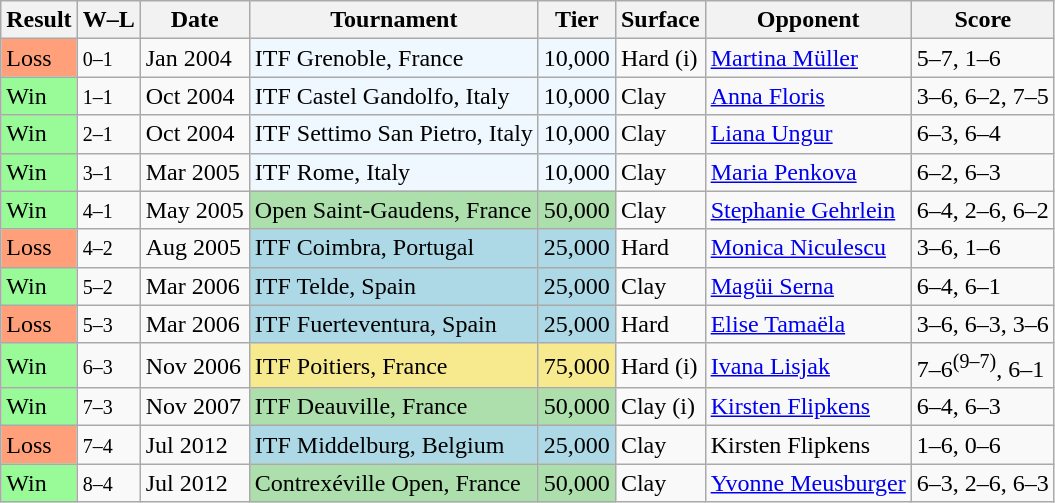<table class="sortable wikitable">
<tr>
<th>Result</th>
<th class=unsortable>W–L</th>
<th>Date</th>
<th>Tournament</th>
<th>Tier</th>
<th>Surface</th>
<th>Opponent</th>
<th class=unsortable>Score</th>
</tr>
<tr>
<td bgcolor="FFA07A">Loss</td>
<td><small>0–1</small></td>
<td>Jan 2004</td>
<td style="background:#f0f8ff;">ITF Grenoble, France</td>
<td style="background:#f0f8ff;">10,000</td>
<td>Hard (i)</td>
<td> <a href='#'>Martina Müller</a></td>
<td>5–7, 1–6</td>
</tr>
<tr>
<td bgcolor="98FB98">Win</td>
<td><small>1–1</small></td>
<td>Oct 2004</td>
<td style="background:#f0f8ff;">ITF Castel Gandolfo, Italy</td>
<td style="background:#f0f8ff;">10,000</td>
<td>Clay</td>
<td> <a href='#'>Anna Floris</a></td>
<td>3–6, 6–2, 7–5</td>
</tr>
<tr>
<td bgcolor="98FB98">Win</td>
<td><small>2–1</small></td>
<td>Oct 2004</td>
<td style="background:#f0f8ff;">ITF Settimo San Pietro, Italy</td>
<td style="background:#f0f8ff;">10,000</td>
<td>Clay</td>
<td> <a href='#'>Liana Ungur</a></td>
<td>6–3, 6–4</td>
</tr>
<tr>
<td bgcolor="98FB98">Win</td>
<td><small>3–1</small></td>
<td>Mar 2005</td>
<td style="background:#f0f8ff;">ITF Rome, Italy</td>
<td style="background:#f0f8ff;">10,000</td>
<td>Clay</td>
<td> <a href='#'>Maria Penkova</a></td>
<td>6–2, 6–3</td>
</tr>
<tr>
<td bgcolor="98FB98">Win</td>
<td><small>4–1</small></td>
<td>May 2005</td>
<td style="background:#addfad;">Open Saint-Gaudens, France</td>
<td style="background:#addfad;">50,000</td>
<td>Clay</td>
<td> <a href='#'>Stephanie Gehrlein</a></td>
<td>6–4, 2–6, 6–2</td>
</tr>
<tr>
<td bgcolor="FFA07A">Loss</td>
<td><small>4–2</small></td>
<td>Aug 2005</td>
<td style="background:lightblue;">ITF Coimbra, Portugal</td>
<td style="background:lightblue;">25,000</td>
<td>Hard</td>
<td> <a href='#'>Monica Niculescu</a></td>
<td>3–6, 1–6</td>
</tr>
<tr>
<td bgcolor="98FB98">Win</td>
<td><small>5–2</small></td>
<td>Mar 2006</td>
<td style="background:lightblue;">ITF Telde, Spain</td>
<td style="background:lightblue;">25,000</td>
<td>Clay</td>
<td> <a href='#'>Magüi Serna</a></td>
<td>6–4, 6–1</td>
</tr>
<tr>
<td bgcolor="FFA07A">Loss</td>
<td><small>5–3</small></td>
<td>Mar 2006</td>
<td style="background:lightblue;">ITF Fuerteventura, Spain</td>
<td style="background:lightblue;">25,000</td>
<td>Hard</td>
<td> <a href='#'>Elise Tamaëla</a></td>
<td>3–6, 6–3, 3–6</td>
</tr>
<tr>
<td bgcolor="98FB98">Win</td>
<td><small>6–3</small></td>
<td>Nov 2006</td>
<td style="background:#f7e98e;">ITF Poitiers, France</td>
<td style="background:#f7e98e;">75,000</td>
<td>Hard (i)</td>
<td> <a href='#'>Ivana Lisjak</a></td>
<td>7–6<sup>(9–7)</sup>, 6–1</td>
</tr>
<tr>
<td bgcolor="98FB98">Win</td>
<td><small>7–3</small></td>
<td>Nov 2007</td>
<td style="background:#addfad;">ITF Deauville, France</td>
<td style="background:#addfad;">50,000</td>
<td>Clay (i)</td>
<td> <a href='#'>Kirsten Flipkens</a></td>
<td>6–4, 6–3</td>
</tr>
<tr>
<td bgcolor="FFA07A">Loss</td>
<td><small>7–4</small></td>
<td>Jul 2012</td>
<td style="background:lightblue;">ITF Middelburg, Belgium</td>
<td style="background:lightblue;">25,000</td>
<td>Clay</td>
<td> Kirsten Flipkens</td>
<td>1–6, 0–6</td>
</tr>
<tr>
<td bgcolor="98FB98">Win</td>
<td><small>8–4</small></td>
<td>Jul 2012</td>
<td style="background:#addfad;">Contrexéville Open, France</td>
<td style="background:#addfad;">50,000</td>
<td>Clay</td>
<td> <a href='#'>Yvonne Meusburger</a></td>
<td>6–3, 2–6, 6–3</td>
</tr>
</table>
